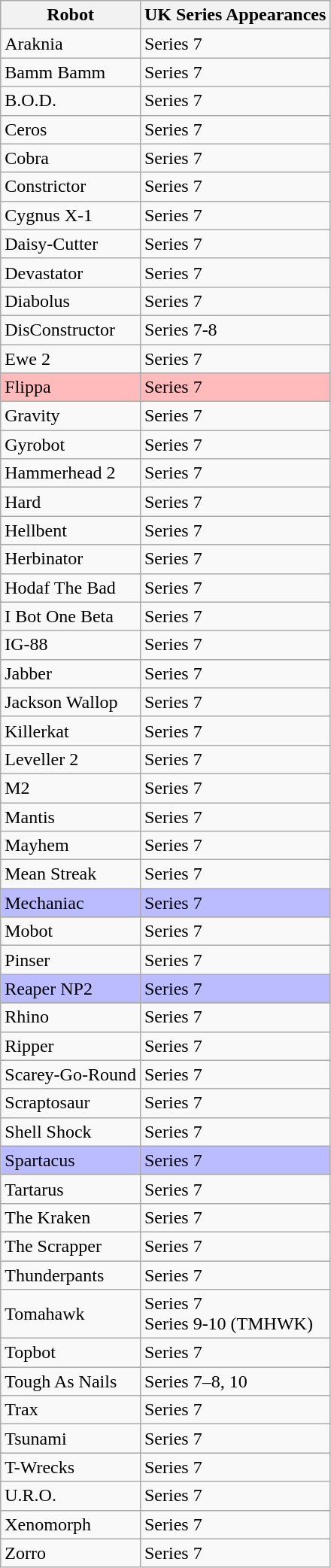<table class="wikitable">
<tr>
<th>Robot</th>
<th>UK Series Appearances</th>
</tr>
<tr>
<td>Araknia</td>
<td>Series 7</td>
</tr>
<tr>
<td>Bamm Bamm</td>
<td>Series 7</td>
</tr>
<tr>
<td>B.O.D.</td>
<td>Series 7</td>
</tr>
<tr>
<td>Ceros</td>
<td>Series 7</td>
</tr>
<tr>
<td>Cobra</td>
<td>Series 7</td>
</tr>
<tr>
<td>Constrictor</td>
<td>Series 7</td>
</tr>
<tr>
<td>Cygnus X-1</td>
<td>Series 7</td>
</tr>
<tr>
<td>Daisy-Cutter</td>
<td>Series 7</td>
</tr>
<tr>
<td>Devastator</td>
<td>Series 7</td>
</tr>
<tr>
<td>Diabolus</td>
<td>Series 7</td>
</tr>
<tr>
<td>DisConstructor</td>
<td>Series 7-8</td>
</tr>
<tr>
<td>Ewe 2</td>
<td>Series 7</td>
</tr>
<tr style="background: #FBB;">
<td>Flippa</td>
<td>Series 7</td>
</tr>
<tr>
<td>Gravity</td>
<td>Series 7</td>
</tr>
<tr>
<td>Gyrobot</td>
<td>Series 7</td>
</tr>
<tr>
<td>Hammerhead 2</td>
<td>Series 7</td>
</tr>
<tr>
<td>Hard</td>
<td>Series 7</td>
</tr>
<tr>
<td>Hellbent</td>
<td>Series 7</td>
</tr>
<tr>
<td>Herbinator</td>
<td>Series 7</td>
</tr>
<tr>
<td>Hodaf The Bad</td>
<td>Series 7</td>
</tr>
<tr>
<td>I Bot One Beta</td>
<td>Series 7</td>
</tr>
<tr>
<td>IG-88</td>
<td>Series 7</td>
</tr>
<tr>
<td>Jabber</td>
<td>Series 7</td>
</tr>
<tr>
<td>Jackson Wallop</td>
<td>Series 7</td>
</tr>
<tr>
<td>Killerkat</td>
<td>Series 7</td>
</tr>
<tr>
<td>Leveller 2</td>
<td>Series 7</td>
</tr>
<tr>
<td>M2</td>
<td>Series 7</td>
</tr>
<tr>
<td>Mantis</td>
<td>Series 7</td>
</tr>
<tr>
<td>Mayhem</td>
<td>Series 7</td>
</tr>
<tr>
<td>Mean Streak</td>
<td>Series 7</td>
</tr>
<tr style="background: #BBF;">
<td>Mechaniac</td>
<td>Series 7</td>
</tr>
<tr>
<td>Mobot</td>
<td>Series 7</td>
</tr>
<tr>
<td>Pinser</td>
<td>Series 7</td>
</tr>
<tr style="background: #BBF;">
<td>Reaper NP2</td>
<td>Series 7</td>
</tr>
<tr>
<td>Rhino</td>
<td>Series 7</td>
</tr>
<tr>
<td>Ripper</td>
<td>Series 7</td>
</tr>
<tr>
<td>Scarey-Go-Round</td>
<td>Series 7</td>
</tr>
<tr>
<td>Scraptosaur</td>
<td>Series 7</td>
</tr>
<tr>
<td>Shell Shock</td>
<td>Series 7</td>
</tr>
<tr style="background: #BBF;">
<td>Spartacus</td>
<td>Series 7</td>
</tr>
<tr>
<td>Tartarus</td>
<td>Series 7</td>
</tr>
<tr>
<td>The Kraken</td>
<td>Series 7</td>
</tr>
<tr>
<td>The Scrapper</td>
<td>Series 7</td>
</tr>
<tr>
<td>Thunderpants</td>
<td>Series 7</td>
</tr>
<tr>
<td>Tomahawk</td>
<td>Series 7<br>Series 9-10 (TMHWK)</td>
</tr>
<tr>
<td>Topbot</td>
<td>Series 7</td>
</tr>
<tr>
<td>Tough As Nails</td>
<td>Series 7–8, 10</td>
</tr>
<tr>
<td>Trax</td>
<td>Series 7</td>
</tr>
<tr>
<td>Tsunami</td>
<td>Series 7</td>
</tr>
<tr>
<td>T-Wrecks</td>
<td>Series 7</td>
</tr>
<tr>
<td>U.R.O.</td>
<td>Series 7</td>
</tr>
<tr>
<td>Xenomorph</td>
<td>Series 7</td>
</tr>
<tr>
<td>Zorro</td>
<td>Series 7</td>
</tr>
</table>
